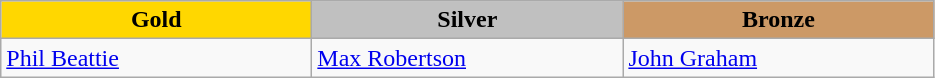<table class="wikitable" style="text-align:left">
<tr align="center">
<td width=200 bgcolor=gold><strong>Gold</strong></td>
<td width=200 bgcolor=silver><strong>Silver</strong></td>
<td width=200 bgcolor=CC9966><strong>Bronze</strong></td>
</tr>
<tr>
<td><a href='#'>Phil Beattie</a><br><em></em></td>
<td><a href='#'>Max Robertson</a><br><em></em></td>
<td><a href='#'>John Graham</a><br><em></em></td>
</tr>
</table>
